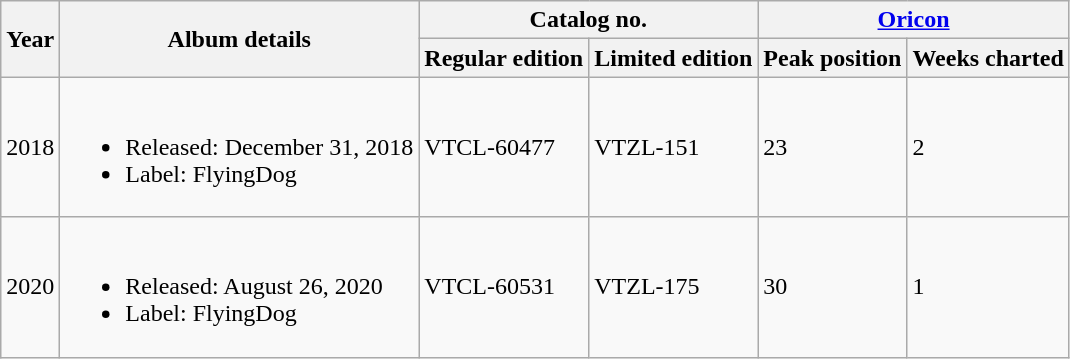<table class="wikitable" border="1">
<tr>
<th rowspan="2">Year</th>
<th rowspan="2">Album details</th>
<th colspan="2">Catalog no.</th>
<th colspan="2"><a href='#'>Oricon</a></th>
</tr>
<tr>
<th>Regular edition</th>
<th>Limited edition</th>
<th>Peak position</th>
<th>Weeks charted</th>
</tr>
<tr>
<td>2018</td>
<td><br><ul><li>Released: December 31, 2018</li><li>Label: FlyingDog</li></ul></td>
<td>VTCL-60477</td>
<td>VTZL-151</td>
<td>23</td>
<td>2</td>
</tr>
<tr>
<td>2020</td>
<td><br><ul><li>Released: August 26, 2020</li><li>Label: FlyingDog</li></ul></td>
<td>VTCL-60531</td>
<td>VTZL-175</td>
<td>30</td>
<td>1</td>
</tr>
</table>
